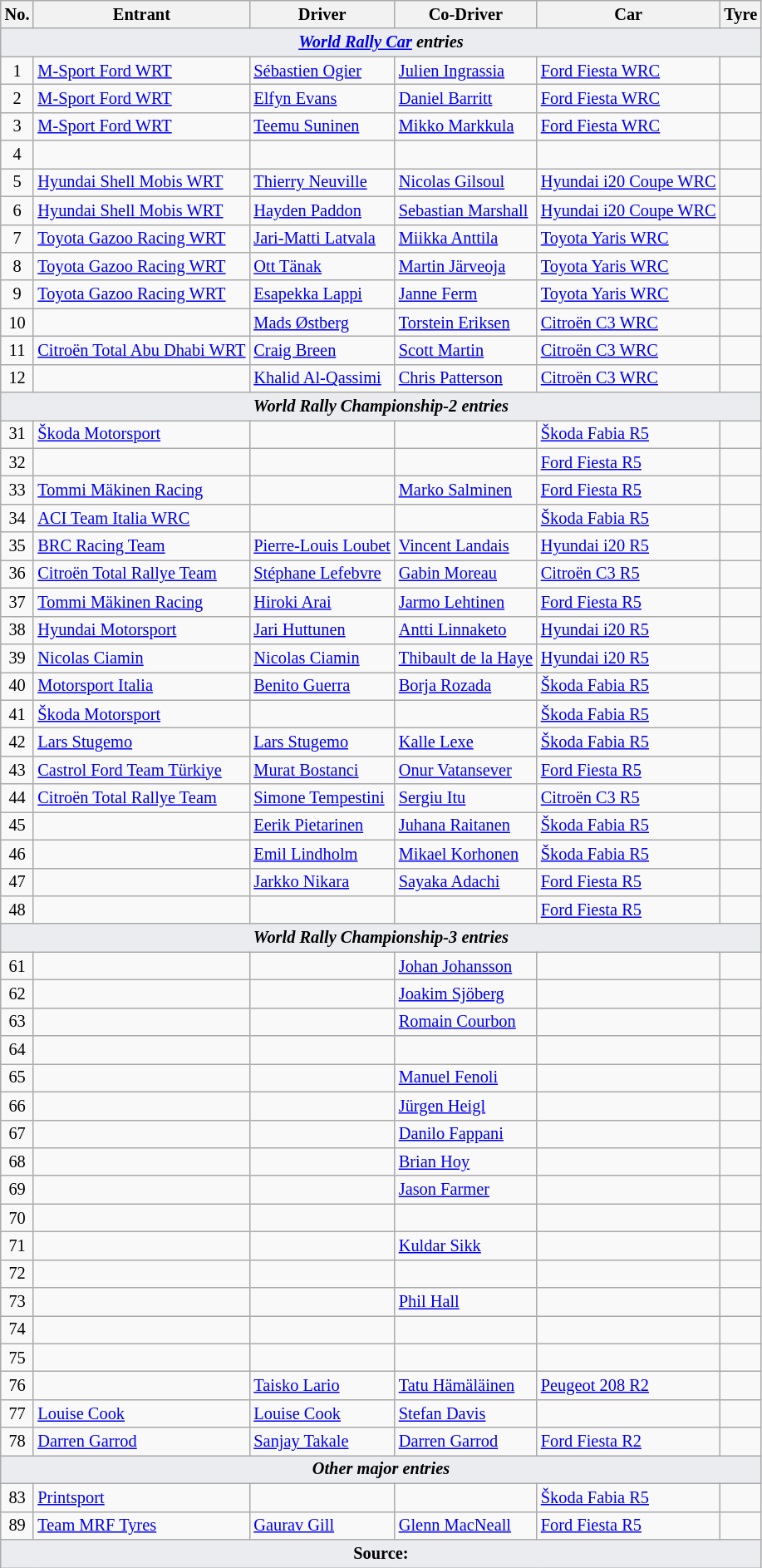<table class="wikitable" style="font-size: 85%;">
<tr>
<th>No.</th>
<th>Entrant</th>
<th>Driver</th>
<th>Co-Driver</th>
<th>Car</th>
<th>Tyre</th>
</tr>
<tr>
<td style="background-color:#EAECF0; text-align:center" colspan="6"><strong><em><a href='#'>World Rally Car</a> entries</em></strong></td>
</tr>
<tr>
<td align="center">1</td>
<td> <a href='#'>M-Sport Ford WRT</a></td>
<td> <a href='#'>Sébastien Ogier</a></td>
<td> <a href='#'>Julien Ingrassia</a></td>
<td><a href='#'>Ford Fiesta WRC</a></td>
<td align="center"></td>
</tr>
<tr>
<td align="center">2</td>
<td> <a href='#'>M-Sport Ford WRT</a></td>
<td> <a href='#'>Elfyn Evans</a></td>
<td> <a href='#'>Daniel Barritt</a></td>
<td><a href='#'>Ford Fiesta WRC</a></td>
<td align="center"></td>
</tr>
<tr>
<td align="center">3</td>
<td> <a href='#'>M-Sport Ford WRT</a></td>
<td> <a href='#'>Teemu Suninen</a></td>
<td> <a href='#'>Mikko Markkula</a></td>
<td><a href='#'>Ford Fiesta WRC</a></td>
<td align="center"></td>
</tr>
<tr>
<td align="center">4</td>
<td></td>
<td></td>
<td></td>
<td></td>
<td align="center"></td>
</tr>
<tr>
<td align="center">5</td>
<td> <a href='#'>Hyundai Shell Mobis WRT</a></td>
<td> <a href='#'>Thierry Neuville</a></td>
<td> <a href='#'>Nicolas Gilsoul</a></td>
<td><a href='#'>Hyundai i20 Coupe WRC</a></td>
<td align="center"></td>
</tr>
<tr>
<td align="center">6</td>
<td> <a href='#'>Hyundai Shell Mobis WRT</a></td>
<td> <a href='#'>Hayden Paddon</a></td>
<td> <a href='#'>Sebastian Marshall</a></td>
<td><a href='#'>Hyundai i20 Coupe WRC</a></td>
<td align="center"></td>
</tr>
<tr>
<td align="center">7</td>
<td> <a href='#'>Toyota Gazoo Racing WRT</a></td>
<td> <a href='#'>Jari-Matti Latvala</a></td>
<td> <a href='#'>Miikka Anttila</a></td>
<td><a href='#'>Toyota Yaris WRC</a></td>
<td align="center"></td>
</tr>
<tr>
<td align="center">8</td>
<td> <a href='#'>Toyota Gazoo Racing WRT</a></td>
<td> <a href='#'>Ott Tänak</a></td>
<td> <a href='#'>Martin Järveoja</a></td>
<td><a href='#'>Toyota Yaris WRC</a></td>
<td align="center"></td>
</tr>
<tr>
<td align="center">9</td>
<td> <a href='#'>Toyota Gazoo Racing WRT</a></td>
<td> <a href='#'>Esapekka Lappi</a></td>
<td> <a href='#'>Janne Ferm</a></td>
<td><a href='#'>Toyota Yaris WRC</a></td>
<td align="center"></td>
</tr>
<tr>
<td align="center">10</td>
<td></td>
<td> <a href='#'>Mads Østberg</a></td>
<td> <a href='#'>Torstein Eriksen</a></td>
<td><a href='#'>Citroën C3 WRC</a></td>
<td align="center"></td>
</tr>
<tr>
<td align="center">11</td>
<td> <a href='#'>Citroën Total Abu Dhabi WRT</a></td>
<td> <a href='#'>Craig Breen</a></td>
<td> <a href='#'>Scott Martin</a></td>
<td><a href='#'>Citroën C3 WRC</a></td>
<td align="center"></td>
</tr>
<tr>
<td align="center">12</td>
<td></td>
<td> <a href='#'>Khalid Al-Qassimi</a></td>
<td> <a href='#'>Chris Patterson</a></td>
<td><a href='#'>Citroën C3 WRC</a></td>
<td align="center"></td>
</tr>
<tr>
<td style="background-color:#EAECF0; text-align:center" colspan="6"><strong><em>World Rally Championship-2 entries</em></strong></td>
</tr>
<tr>
<td align="center">31</td>
<td> <a href='#'>Škoda Motorsport</a></td>
<td></td>
<td></td>
<td><a href='#'>Škoda Fabia R5</a></td>
<td align="center"></td>
</tr>
<tr>
<td align="center">32</td>
<td></td>
<td></td>
<td></td>
<td><a href='#'>Ford Fiesta R5</a></td>
<td align="center"></td>
</tr>
<tr>
<td align="center">33</td>
<td> <a href='#'>Tommi Mäkinen Racing</a></td>
<td></td>
<td> <a href='#'>Marko Salminen</a></td>
<td><a href='#'>Ford Fiesta R5</a></td>
<td align="center"></td>
</tr>
<tr>
<td align="center">34</td>
<td> <a href='#'>ACI Team Italia WRC</a></td>
<td></td>
<td></td>
<td><a href='#'>Škoda Fabia R5</a></td>
<td align="center"></td>
</tr>
<tr>
<td align="center">35</td>
<td> <a href='#'>BRC Racing Team</a></td>
<td> <a href='#'>Pierre-Louis Loubet</a></td>
<td> <a href='#'>Vincent Landais</a></td>
<td><a href='#'>Hyundai i20 R5</a></td>
<td align="center"></td>
</tr>
<tr>
<td align="center">36</td>
<td> <a href='#'>Citroën Total Rallye Team</a></td>
<td> <a href='#'>Stéphane Lefebvre</a></td>
<td> <a href='#'>Gabin Moreau</a></td>
<td><a href='#'>Citroën C3 R5</a></td>
<td align="center"></td>
</tr>
<tr>
<td align="center">37</td>
<td> <a href='#'>Tommi Mäkinen Racing</a></td>
<td> <a href='#'>Hiroki Arai</a></td>
<td> <a href='#'>Jarmo Lehtinen</a></td>
<td><a href='#'>Ford Fiesta R5</a></td>
<td align="center"></td>
</tr>
<tr>
<td align="center">38</td>
<td> <a href='#'>Hyundai Motorsport</a></td>
<td> <a href='#'>Jari Huttunen</a></td>
<td> <a href='#'>Antti Linnaketo</a></td>
<td><a href='#'>Hyundai i20 R5</a></td>
<td align="center"></td>
</tr>
<tr>
<td align="center">39</td>
<td> <a href='#'>Nicolas Ciamin</a></td>
<td> <a href='#'>Nicolas Ciamin</a></td>
<td> <a href='#'>Thibault de la Haye</a></td>
<td><a href='#'>Hyundai i20 R5</a></td>
<td align="center"></td>
</tr>
<tr>
<td align="center">40</td>
<td> <a href='#'>Motorsport Italia</a></td>
<td> <a href='#'>Benito Guerra</a></td>
<td> <a href='#'>Borja Rozada</a></td>
<td><a href='#'>Škoda Fabia R5</a></td>
<td align="center"></td>
</tr>
<tr>
<td align="center">41</td>
<td> <a href='#'>Škoda Motorsport</a></td>
<td></td>
<td></td>
<td><a href='#'>Škoda Fabia R5</a></td>
<td align="center"></td>
</tr>
<tr>
<td align="center">42</td>
<td> <a href='#'>Lars Stugemo</a></td>
<td> <a href='#'>Lars Stugemo</a></td>
<td> <a href='#'>Kalle Lexe</a></td>
<td><a href='#'>Škoda Fabia R5</a></td>
<td align="center"></td>
</tr>
<tr>
<td align="center">43</td>
<td> <a href='#'>Castrol Ford Team Türkiye</a></td>
<td> <a href='#'>Murat Bostanci</a></td>
<td> <a href='#'>Onur Vatansever</a></td>
<td><a href='#'>Ford Fiesta R5</a></td>
<td align="center"></td>
</tr>
<tr>
<td align="center">44</td>
<td> <a href='#'>Citroën Total Rallye Team</a></td>
<td> <a href='#'>Simone Tempestini</a></td>
<td> <a href='#'>Sergiu Itu</a></td>
<td><a href='#'>Citroën C3 R5</a></td>
<td align="center"></td>
</tr>
<tr>
<td align="center">45</td>
<td></td>
<td> <a href='#'>Eerik Pietarinen</a></td>
<td> <a href='#'>Juhana Raitanen</a></td>
<td><a href='#'>Škoda Fabia R5</a></td>
<td align="center"></td>
</tr>
<tr>
<td align="center">46</td>
<td></td>
<td> <a href='#'>Emil Lindholm</a></td>
<td> <a href='#'>Mikael Korhonen</a></td>
<td><a href='#'>Škoda Fabia R5</a></td>
<td align="center"></td>
</tr>
<tr>
<td align="center">47</td>
<td></td>
<td> <a href='#'>Jarkko Nikara</a></td>
<td> <a href='#'>Sayaka Adachi</a></td>
<td><a href='#'>Ford Fiesta R5</a></td>
<td align="center"></td>
</tr>
<tr>
<td align="center">48</td>
<td></td>
<td></td>
<td></td>
<td><a href='#'>Ford Fiesta R5</a></td>
<td align="center"></td>
</tr>
<tr>
<td style="background-color:#EAECF0; text-align:center" colspan="6"><strong><em>World Rally Championship-3 entries</em></strong></td>
</tr>
<tr>
<td align="center">61</td>
<td></td>
<td></td>
<td> <a href='#'>Johan Johansson</a></td>
<td></td>
<td align="center"></td>
</tr>
<tr>
<td align="center">62</td>
<td></td>
<td></td>
<td> <a href='#'>Joakim Sjöberg</a></td>
<td></td>
<td align="center"></td>
</tr>
<tr>
<td align="center">63</td>
<td></td>
<td></td>
<td> <a href='#'>Romain Courbon</a></td>
<td></td>
<td align="center"></td>
</tr>
<tr>
<td align="center">64</td>
<td></td>
<td></td>
<td></td>
<td></td>
<td align="center"></td>
</tr>
<tr>
<td align="center">65</td>
<td></td>
<td></td>
<td> <a href='#'>Manuel Fenoli</a></td>
<td></td>
<td align="center"></td>
</tr>
<tr>
<td align="center">66</td>
<td></td>
<td></td>
<td> <a href='#'>Jürgen Heigl</a></td>
<td></td>
<td align="center"></td>
</tr>
<tr>
<td align="center">67</td>
<td></td>
<td></td>
<td> <a href='#'>Danilo Fappani</a></td>
<td></td>
<td align="center"></td>
</tr>
<tr>
<td align="center">68</td>
<td></td>
<td></td>
<td> <a href='#'>Brian Hoy</a></td>
<td></td>
<td align="center"></td>
</tr>
<tr>
<td align="center">69</td>
<td></td>
<td></td>
<td> <a href='#'>Jason Farmer</a></td>
<td></td>
<td align="center"></td>
</tr>
<tr>
<td align="center">70</td>
<td></td>
<td></td>
<td></td>
<td></td>
<td align="center"></td>
</tr>
<tr>
<td align="center">71</td>
<td></td>
<td></td>
<td> <a href='#'>Kuldar Sikk</a></td>
<td></td>
<td align="center"></td>
</tr>
<tr>
<td align="center">72</td>
<td></td>
<td></td>
<td></td>
<td></td>
<td align="center"></td>
</tr>
<tr>
<td align="center">73</td>
<td></td>
<td></td>
<td> <a href='#'>Phil Hall</a></td>
<td></td>
<td align="center"></td>
</tr>
<tr>
<td align="center">74</td>
<td></td>
<td></td>
<td></td>
<td></td>
<td align="center"></td>
</tr>
<tr>
<td align="center">75</td>
<td></td>
<td></td>
<td></td>
<td></td>
<td align="center"></td>
</tr>
<tr>
<td align="center">76</td>
<td></td>
<td> <a href='#'>Taisko Lario</a></td>
<td> <a href='#'>Tatu Hämäläinen</a></td>
<td><a href='#'>Peugeot 208 R2</a></td>
<td align="center"></td>
</tr>
<tr>
<td align="center">77</td>
<td> <a href='#'>Louise Cook</a></td>
<td> <a href='#'>Louise Cook</a></td>
<td> <a href='#'>Stefan Davis</a></td>
<td></td>
<td align="center"></td>
</tr>
<tr>
<td align="center">78</td>
<td> <a href='#'>Darren Garrod</a></td>
<td> <a href='#'>Sanjay Takale</a></td>
<td> <a href='#'>Darren Garrod</a></td>
<td><a href='#'>Ford Fiesta R2</a></td>
<td align="center"></td>
</tr>
<tr>
<td style="background-color:#EAECF0; text-align:center" colspan="6"><strong><em>Other major entries</em></strong></td>
</tr>
<tr>
<td align="center">83</td>
<td> <a href='#'>Printsport</a></td>
<td></td>
<td></td>
<td><a href='#'>Škoda Fabia R5</a></td>
<td align="center"></td>
</tr>
<tr>
<td align="center">89</td>
<td> <a href='#'>Team MRF Tyres</a></td>
<td> <a href='#'>Gaurav Gill</a></td>
<td> <a href='#'>Glenn MacNeall</a></td>
<td><a href='#'>Ford Fiesta R5</a></td>
<td align="center"></td>
</tr>
<tr>
<td colspan="6" style="background-color:#EAECF0; text-align:center"><strong>Source:</strong></td>
</tr>
</table>
